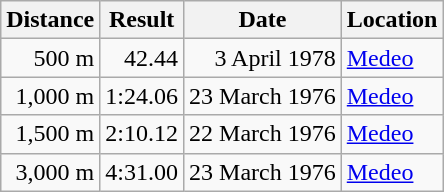<table class="wikitable">
<tr>
<th>Distance</th>
<th>Result</th>
<th>Date</th>
<th>Location</th>
</tr>
<tr align="right">
<td>500 m</td>
<td>42.44</td>
<td>3 April 1978</td>
<td align="left"><a href='#'>Medeo</a></td>
</tr>
<tr align="right">
<td>1,000 m</td>
<td>1:24.06</td>
<td>23 March 1976</td>
<td align="left"><a href='#'>Medeo</a></td>
</tr>
<tr align="right">
<td>1,500 m</td>
<td>2:10.12</td>
<td>22 March 1976</td>
<td align="left"><a href='#'>Medeo</a></td>
</tr>
<tr align="right">
<td>3,000 m</td>
<td>4:31.00</td>
<td>23 March 1976</td>
<td align="left"><a href='#'>Medeo</a></td>
</tr>
</table>
